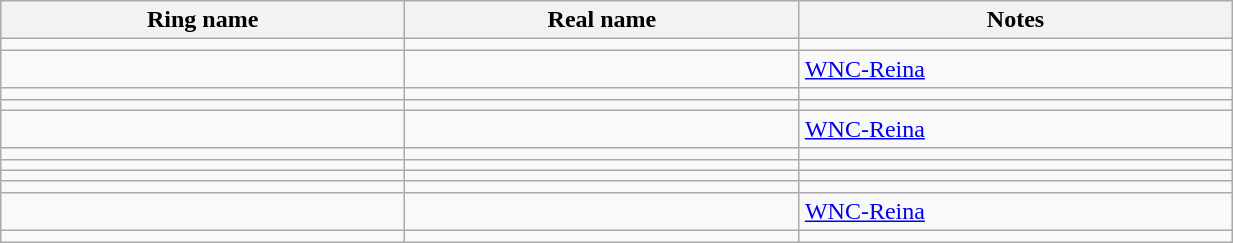<table class="wikitable sortable" align="left center" style="width:65%;">
<tr>
<th width:15%;">Ring name</th>
<th width:15%;">Real name</th>
<th width:20%;">Notes</th>
</tr>
<tr>
<td></td>
<td></td>
<td></td>
</tr>
<tr>
<td></td>
<td></td>
<td><a href='#'>WNC-Reina</a></td>
</tr>
<tr>
<td></td>
<td></td>
<td></td>
</tr>
<tr>
<td></td>
<td></td>
<td></td>
</tr>
<tr>
<td></td>
<td></td>
<td><a href='#'>WNC-Reina</a></td>
</tr>
<tr>
<td></td>
<td></td>
<td></td>
</tr>
<tr>
<td></td>
<td></td>
<td></td>
</tr>
<tr>
<td></td>
<td></td>
<td></td>
</tr>
<tr>
<td></td>
<td></td>
<td></td>
</tr>
<tr>
<td></td>
<td></td>
<td><a href='#'>WNC-Reina</a></td>
</tr>
<tr>
<td></td>
<td></td>
<td></td>
</tr>
</table>
